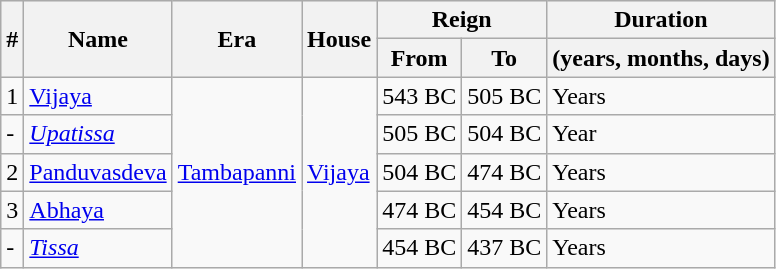<table class="wikitable sortable">
<tr style="background:#efefef;">
<th rowspan=2>#</th>
<th rowspan=2>Name</th>
<th rowspan=2>Era</th>
<th rowspan=2>House</th>
<th colspan=2>Reign</th>
<th colspan=1>Duration</th>
</tr>
<tr>
<th>From</th>
<th>To</th>
<th>(years, months, days)</th>
</tr>
<tr>
<td>1</td>
<td><a href='#'>Vijaya</a></td>
<td rowspan=6><a href='#'>Tambapanni</a></td>
<td rowspan=6><a href='#'>Vijaya</a></td>
<td>543 BC</td>
<td>505 BC</td>
<td> Years</td>
</tr>
<tr>
<td>-</td>
<td><em><a href='#'>Upatissa</a></em></td>
<td>505 BC</td>
<td>504 BC</td>
<td> Year</td>
</tr>
<tr>
<td>2</td>
<td><a href='#'>Panduvasdeva</a></td>
<td>504 BC</td>
<td>474 BC</td>
<td> Years</td>
</tr>
<tr>
<td>3</td>
<td><a href='#'>Abhaya</a></td>
<td>474 BC</td>
<td>454 BC</td>
<td> Years</td>
</tr>
<tr>
<td>-</td>
<td><em><a href='#'>Tissa</a></em></td>
<td>454 BC</td>
<td>437 BC</td>
<td> Years</td>
</tr>
</table>
